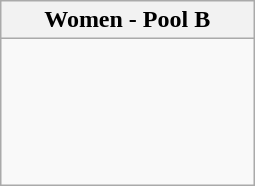<table class="wikitable">
<tr>
<th width=70%>Women - Pool B</th>
</tr>
<tr style="vertical-align: top;">
<td><br><br>
<br>
<br>
<br></td>
</tr>
</table>
